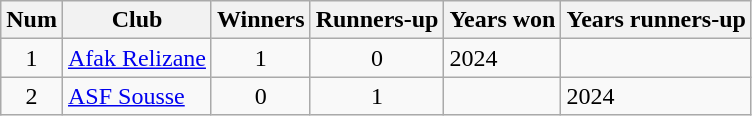<table class="wikitable sortable">
<tr>
<th>Num</th>
<th>Club</th>
<th>Winners</th>
<th>Runners-up</th>
<th>Years won</th>
<th>Years runners-up</th>
</tr>
<tr>
<td align=center>1</td>
<td> <a href='#'>Afak Relizane</a></td>
<td align=center>1</td>
<td align=center>0</td>
<td>2024</td>
<td></td>
</tr>
<tr>
<td align=center>2</td>
<td> <a href='#'>ASF Sousse</a></td>
<td align=center>0</td>
<td align=center>1</td>
<td></td>
<td>2024</td>
</tr>
</table>
